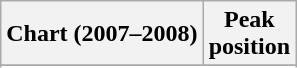<table class="wikitable sortable plainrowheaders" style="text-align:center">
<tr>
<th scope="col">Chart (2007–2008)</th>
<th scope="col">Peak<br>position</th>
</tr>
<tr>
</tr>
<tr>
</tr>
<tr>
</tr>
</table>
